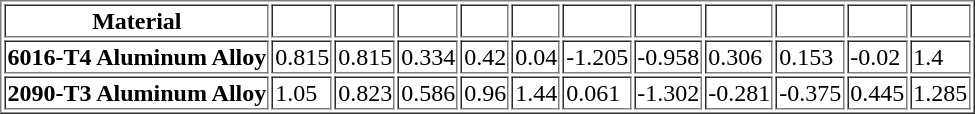<table border="1">
<tr>
<th>Material</th>
<th></th>
<th></th>
<th></th>
<th></th>
<th></th>
<th></th>
<th></th>
<th></th>
<th></th>
<th></th>
<th></th>
</tr>
<tr>
<th>6016-T4 Aluminum Alloy</th>
<td>0.815</td>
<td>0.815</td>
<td>0.334</td>
<td>0.42</td>
<td>0.04</td>
<td>-1.205</td>
<td>-0.958</td>
<td>0.306</td>
<td>0.153</td>
<td>-0.02</td>
<td>1.4</td>
</tr>
<tr>
<th>2090-T3 Aluminum Alloy</th>
<td>1.05</td>
<td>0.823</td>
<td>0.586</td>
<td>0.96</td>
<td>1.44</td>
<td>0.061</td>
<td>-1.302</td>
<td>-0.281</td>
<td>-0.375</td>
<td>0.445</td>
<td>1.285</td>
</tr>
</table>
